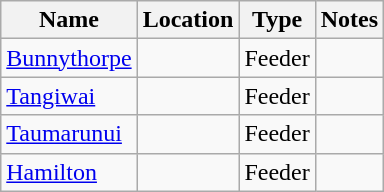<table class="wikitable sortable">
<tr>
<th>Name</th>
<th>Location</th>
<th>Type</th>
<th>Notes</th>
</tr>
<tr>
<td><a href='#'>Bunnythorpe</a></td>
<td></td>
<td>Feeder</td>
<td></td>
</tr>
<tr>
<td><a href='#'>Tangiwai</a></td>
<td></td>
<td>Feeder</td>
<td></td>
</tr>
<tr>
<td><a href='#'>Taumarunui</a></td>
<td></td>
<td>Feeder</td>
<td></td>
</tr>
<tr>
<td><a href='#'>Hamilton</a></td>
<td></td>
<td>Feeder</td>
<td></td>
</tr>
</table>
